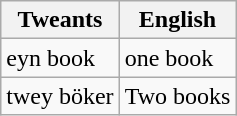<table class="wikitable">
<tr>
<th>Tweants</th>
<th>English</th>
</tr>
<tr>
<td>eyn book</td>
<td>one book</td>
</tr>
<tr>
<td>twey böker</td>
<td>Two books</td>
</tr>
</table>
